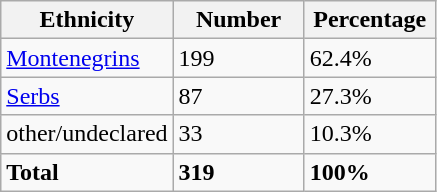<table class="wikitable">
<tr>
<th width="100px">Ethnicity</th>
<th width="80px">Number</th>
<th width="80px">Percentage</th>
</tr>
<tr>
<td><a href='#'>Montenegrins</a></td>
<td>199</td>
<td>62.4%</td>
</tr>
<tr>
<td><a href='#'>Serbs</a></td>
<td>87</td>
<td>27.3%</td>
</tr>
<tr>
<td>other/undeclared</td>
<td>33</td>
<td>10.3%</td>
</tr>
<tr>
<td><strong>Total</strong></td>
<td><strong>319</strong></td>
<td><strong>100%</strong></td>
</tr>
</table>
